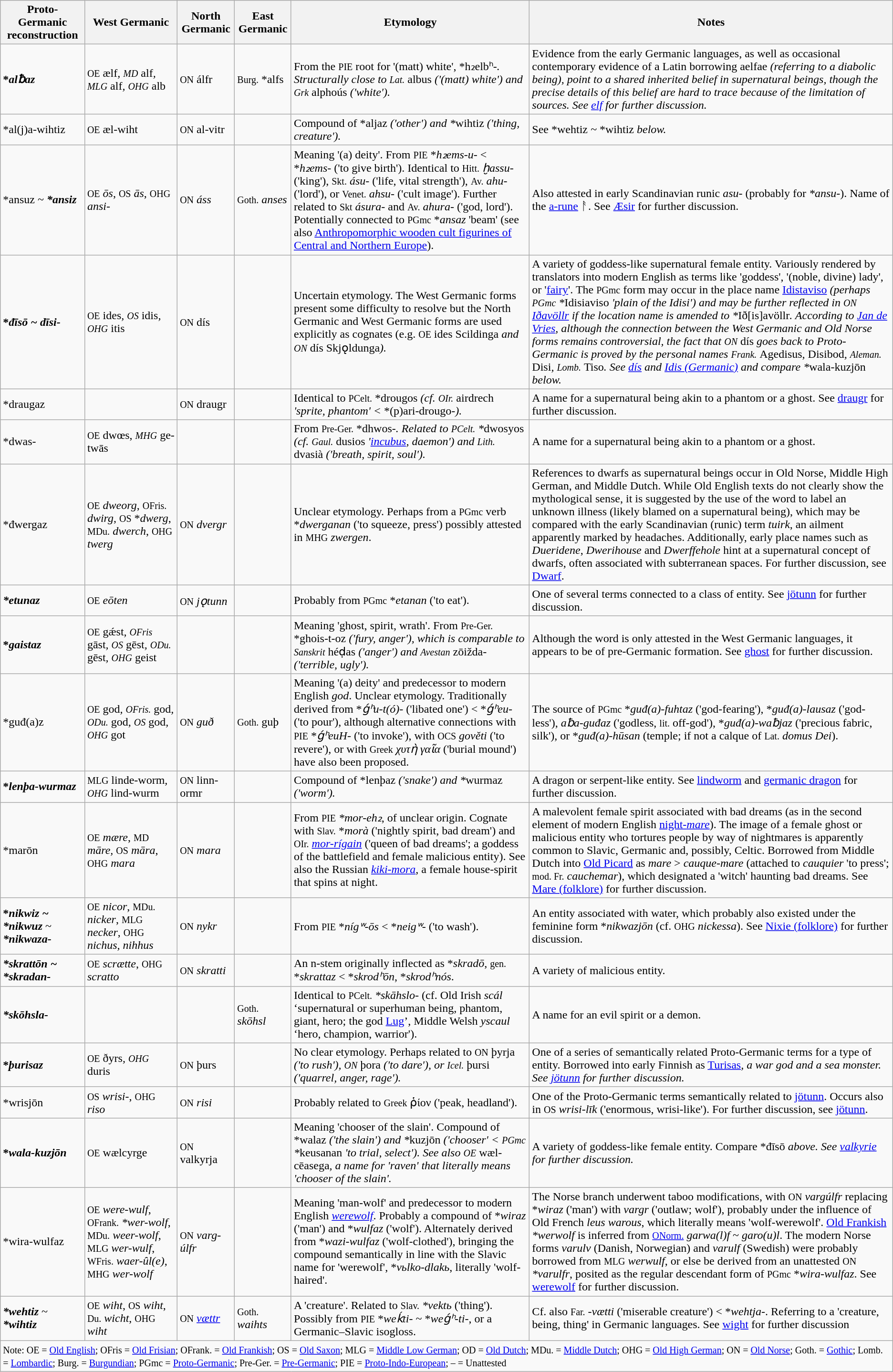<table class="wikitable sortable">
<tr>
<th>Proto-Germanic reconstruction</th>
<th>West Germanic</th>
<th>North Germanic</th>
<th>East Germanic</th>
<th>Etymology</th>
<th>Notes</th>
</tr>
<tr>
<td><strong>*<em>alƀaz<strong><em></td>
<td><small>OE</small> </em>ælf<em>, <small>MD</small> </em>alf<em>, <small>MLG</small> </em>alf<em>, <small>OHG</small> </em>alb<em></td>
<td><small>ON</small> </em>álfr<em></td>
<td><small>Burg.</small> *</em>alfs<em></td>
<td>From the <small>PIE</small> root for '(matt) white', </em>*h₂elbʰ-<em>. Structurally close to <small>Lat.</small> </em>albus<em> ('(matt) white') and <small>Grk</small> </em>alphoús<em> ('white').</td>
<td>Evidence from the early Germanic languages, as well as occasional contemporary evidence of a Latin borrowing </em>aelfae<em> (referring to a diabolic being), point to a shared inherited belief in supernatural beings, though the precise details of this belief are hard to trace because of the limitation of sources. See <a href='#'>elf</a> for further discussion.</td>
</tr>
<tr>
<td></em></strong>*al(j)a-wihtiz<strong><em></td>
<td><small>OE</small> </em>æl-wiht<em></td>
<td><small>ON</small> </em>al-vitr<em></td>
<td></td>
<td>Compound of *</em>aljaz<em> ('other') and *</em>wihtiz<em> ('thing, creature').</td>
<td>See </em>*wehtiz<em> ~ </em>*wihtiz<em> below.</td>
</tr>
<tr>
<td></em></strong>*ansuz</strong> ~</em> <strong><em>*ansiz</em></strong></td>
<td><small>OE</small> <em>ōs</em>, <small>OS</small> <em>ās</em>, <small>OHG</small> <em>ansi</em>-</td>
<td><small>ON</small> <em>áss</em></td>
<td><small>Goth.</small> <em>anses</em></td>
<td>Meaning '(a) deity'. From <small>PIE</small> *<em>h₂ems-u-</em> < *<em>h₂ems-</em> ('to give birth'). Identical to <small>Hitt.</small> <em>ḫassu</em>- ('king'), <small>Skt.</small> <em>ásu-</em> ('life, vital strength'), <small>Av.</small> <em>ahu</em>- ('lord'), or <small>Venet.</small> <em>ahsu-</em> ('cult image'). Further related to <small>Skt</small> <em>ásura</em>- and <small>Av.</small> <em>ahura</em>- ('god, lord'). Potentially connected to <small>PGmc</small> *<em>ansaz</em> 'beam' (see also <a href='#'>Anthropomorphic wooden cult figurines of Central and Northern Europe</a>).</td>
<td>Also attested in early Scandinavian runic <em>asu-</em> (probably for <em>*ansu-</em>). Name of the <a href='#'>a-rune</a> ᚨ. See <a href='#'>Æsir</a> for further discussion.</td>
</tr>
<tr>
<td><strong>*<em>đīsō ~ dīsi-<strong><em></td>
<td><small>OE</small> </em>ides<em>, <small>OS</small> </em>idis<em>, <small>OHG</small> </em>itis<em></td>
<td><small>ON</small> </em>dís<em></td>
<td></td>
<td>Uncertain etymology. The West Germanic forms present some difficulty to resolve but the North Germanic and West Germanic forms are used explicitly as cognates (e.g. <small>OE</small> </em>ides Scildinga<em> and <small>ON</small> </em>dís Skjǫldunga<em>).</td>
<td>A variety of goddess-like supernatural female entity. Variously rendered by translators into modern English as terms like 'goddess', '(noble, divine) lady', or '<a href='#'>fairy</a>'. The <small>PGmc</small> form may occur in the place name </em><a href='#'>Idistaviso</a><em> (perhaps <small>PGmc</small> *</em>Idisiaviso<em> 'plain of the Idisi') and may be further reflected in <small>ON</small> <a href='#'>Iðavöllr</a> if the location name is amended to *</em>Ið[is]avöllr<em>. According to <a href='#'>Jan de Vries</a>, although the connection between the West Germanic and Old Norse forms remains controversial, the fact that <small>ON</small> </em>dís<em> goes back to Proto-Germanic is proved by the personal names <small>Frank.</small> </em>Agedisus<em>, </em>Disibod<em>, <small>Aleman.</small> </em>Disi<em>, <small>Lomb.</small> </em>Tiso<em>. See <a href='#'>dís</a> and <a href='#'>Idis (Germanic)</a> and compare *</em>wala-kuzjōn<em> below.</td>
</tr>
<tr>
<td></em></strong>*draugaz<strong><em></td>
<td></td>
<td><small>ON</small> </em>draugr<em></td>
<td></td>
<td>Identical to <small>PCelt.</small> *</em>drougos<em> (cf. <small>OIr.</small> </em>airdrech<em> 'sprite, phantom' < </em>*(p)ari-drougo<em>-).</td>
<td>A name for a supernatural being akin to a phantom or a ghost. See <a href='#'>draugr</a> for further discussion.</td>
</tr>
<tr>
<td></em></strong>*dwas-<strong><em></td>
<td><small>OE</small> </em>dwœs,<em> <small>MHG</small> </em>ge-twās<em></td>
<td></td>
<td></td>
<td>From <small>Pre-Ger.</small> *</em>dhwos<em>-. Related to <small>PCelt.</small> *</em>dwosyos<em> (cf. <small>Gaul.</small> </em>dusios<em> '<a href='#'>incubus</a>, daemon') and <small>Lith.</small> </em>dvasià<em> ('breath, spirit, soul').</td>
<td>A name for a supernatural being akin to a phantom or a ghost.</td>
</tr>
<tr>
<td></strong>*</em>đwergaz</em></strong></td>
<td><small>OE</small> <em>dweorg</em>, <small>OFris.</small> <em>dwirg</em>, <small>OS</small> *<em>dwerg</em>, <small>MDu.</small> <em>dwerch</em>, <small>OHG</small> <em>twerg</em></td>
<td><small>ON</small> <em>dvergr</em></td>
<td></td>
<td>Unclear etymology. Perhaps from a <small>PGmc</small> verb *<em>dwerganan</em> ('to squeeze, press') possibly attested in <small>MHG</small> <em>zwergen</em>.</td>
<td>References to dwarfs as supernatural beings occur in Old Norse, Middle High German, and Middle Dutch. While Old English texts do not clearly show the mythological sense, it is suggested by the use of the word to label an unknown illness (likely blamed on a supernatural being), which may be compared with the early Scandinavian (runic) term <em>tuirk</em>, an ailment apparently marked by headaches. Additionally, early place names such as <em>Dueridene</em>, <em>Dwerihouse</em> and <em>Dwerffehole</em> hint at a supernatural concept of dwarfs, often associated with subterranean spaces. For further discussion, see <a href='#'>Dwarf</a>.</td>
</tr>
<tr>
<td><strong><em>*etunaz</em></strong></td>
<td><small>OE</small> <em>eōten</em></td>
<td><small>ON</small> <em>jǫtunn</em></td>
<td></td>
<td>Probably from <small>PGmc</small> *<em>etanan</em> ('to eat').</td>
<td>One of several terms connected to a class of entity. See <a href='#'>jötunn</a> for further discussion.</td>
</tr>
<tr>
<td><strong>*<em>gaistaz<strong><em></td>
<td><small>OE</small> </em>gǽst<em>, <small>OFris</small> </em>gāst<em>, <small>OS</small> </em>gēst<em>, <small>ODu.</small> </em>gēst<em>, <small>OHG</small> </em>geist<em></td>
<td></td>
<td></td>
<td>Meaning 'ghost, spirit, wrath'. From <small>Pre-Ger.</small> </em>*ghois-t-oz<em> ('fury, anger'), which is comparable to <small>Sanskrit</small> </em>héḍas<em> ('anger') and <small>Avestan</small> </em>zōižda<em>- ('terrible, ugly').</td>
<td>Although the word is only attested in the West Germanic languages, it appears to be of pre-Germanic formation. See <a href='#'>ghost</a> for further discussion.</td>
</tr>
<tr>
<td></em></strong>*guđ(a)z<strong><em></td>
<td><small>OE</small> </em>god<em>, <small>OFris.</small> </em>god<em>, <small>ODu.</small> </em>god<em>, <small>OS</small> </em>god<em>, <small>OHG</small> </em>got</strong></em></strong></td>
<td><small>ON</small> <em>guð<strong><strong><em></td>
<td><small>Goth.</small> </em>guþ</strong></em></strong></td>
<td>Meaning '(a) deity' and predecessor to modern English <em>god</em>. Unclear etymology. Traditionally derived from *<em>ǵʰu-t(ó)</em>- ('libated one') < *<em>ǵʰeu</em>- ('to pour'), although alternative connections with <small>PIE</small> *<em>ǵʰeuH-</em> ('to invoke'), with <small>OCS</small> <em>gověti</em> ('to revere'), or with <small>Greek</small> <em>χυτὴ γαῖα</em> ('burial mound') have also been proposed.<strong><em></em></strong></td>
<td>The source of <small>PGmc</small> *<em>guđ(a)-fuhtaz</em> ('god-fearing'), *<em>guđ(a)-lausaz</em> ('god-less'), <em>aƀa-guđaz</em> ('godless, <small>lit.</small> off-god'), *<em>guđ(a)-waƀjaz</em> ('precious fabric, silk'), or *<em>guđ(a)-hūsan</em> (temple; if not a calque of <small>Lat.</small> <em>domus Dei</em>).<strong><em></em></strong></td>
</tr>
<tr>
<td><strong>*<em>lenþa-wurmaz<strong><em></td>
<td><small>MLG</small> </em>linde-worm<em>, <small>OHG</small> </em>lind-wurm<em></td>
<td><small>ON</small> </em>linn-ormr<em></td>
<td></td>
<td>Compound of *</em>lenþaz<em> ('snake') and *</em>wurmaz<em> ('worm').</td>
<td>A dragon or serpent-like entity. See <a href='#'>lindworm</a> and <a href='#'>germanic dragon</a> for further discussion.</td>
</tr>
<tr>
<td></strong>*</em>marōn</em></strong></td>
<td><small>OE</small> <em>mære</em>, <small>MD</small> <em>māre,</em> <small>OS</small> <em>māra</em>, <small>OHG</small> <em>mara</em></td>
<td><small>ON</small> <em>mara</em></td>
<td></td>
<td>From <small>PIE</small> <em>*mor-eh₂</em>, of unclear origin. Cognate with <small>Slav.</small> *<em>morà</em> ('nightly spirit, bad dream') and <small>OIr.</small> <em><a href='#'>mor-rígain</a></em> ('queen of bad dreams'; a goddess of the battlefield and female malicious entity). See also the Russian <em><a href='#'>kiki-mora</a></em>, a female house-spirit that spins at night.</td>
<td>A malevolent female spirit associated with bad dreams (as in the second element of modern English <a href='#'>night-<em>mare</em></a>). The image of a female ghost or malicious entity who tortures people by way of nightmares is apparently common to Slavic, Germanic and, possibly, Celtic. Borrowed from Middle Dutch into <a href='#'>Old Picard</a> as <em>mare</em> > <em>cauque-mare</em> (attached to <em>cauquier</em> 'to press'; <small>mod. Fr.</small> <em>cauchemar</em>), which designated a 'witch' haunting bad dreams. See <a href='#'>Mare (folklore)</a> for further discussion.</td>
</tr>
<tr>
<td><strong>*<em>nikwiz<strong><em> ~ </strong>*</em>nikwuz</em></strong> ~ <strong><em>*nikwaza-</em></strong></td>
<td><small>OE</small> <em>nicor</em>, <small>MDu.</small> <em>nicker</em>, <small>MLG</small> <em>necker</em>, <small>OHG</small> <em>nichus, nihhus</em></td>
<td><small>ON</small> <em>nykr</em></td>
<td></td>
<td>From <small>PIE</small> *<em>nígʷ-ōs</em> < *<em>neigʷ</em>- ('to wash').</td>
<td>An entity associated with water, which probably also existed under the feminine form *<em>nikwazjōn</em> (cf. <small>OHG</small> <em>nickessa</em>). See <a href='#'>Nixie (folklore)</a> for further discussion.</td>
</tr>
<tr>
<td><strong><em>*skrattōn ~ *skradan-</em></strong></td>
<td><small>OE</small> <em>scrætte</em>, <small>OHG</small> <em>scratto</em></td>
<td><small>ON</small> <em>skratti</em></td>
<td></td>
<td>An n-stem originally inflected as *<em>skradō</em>, <small>gen.</small> *<em>skrattaz</em> < *<em>skrodʰōn</em>, *<em>skrodʰnós</em>.</td>
<td>A variety of malicious entity.</td>
</tr>
<tr>
<td><strong><em>*skōhsla-</em></strong></td>
<td></td>
<td></td>
<td><small>Goth.</small> <em>skōhsl</em></td>
<td>Identical to <small>PCelt.</small> <em>*skāhslo-</em> (cf. Old Irish <em>scál</em> ‘supernatural or superhuman being, phantom, giant, hero; the god <a href='#'>Lug</a>’, Middle Welsh <em>yscaul</em> ‘hero, champion, warrior').</td>
<td>A name for an evil spirit or a demon.</td>
</tr>
<tr>
<td><strong>*<em>þurisaz<strong><em></td>
<td><small>OE</small> </em>ðyrs<em>, <small>OHG</small> </em>duris<em></td>
<td><small>ON</small> </em>þurs<em></td>
<td></td>
<td>No clear etymology. Perhaps related to <small>ON</small> </em>þyrja<em> ('to rush'), <small>ON</small> </em>þora<em> ('to dare'), or <small>Icel.</small> </em>þursi<em> ('quarrel, anger, rage').</td>
<td>One of a series of semantically related Proto-Germanic terms for a type of entity. Borrowed into early Finnish as </em><a href='#'>Turisas</a><em>, a war god and a sea monster. See <a href='#'>jötunn</a> for further discussion.</td>
</tr>
<tr>
<td></strong>*</em>wrisjōn</em></strong></td>
<td><small>OS</small> <em>wrisi-</em>, <small>OHG</small> <em>riso</em></td>
<td><small>ON</small> <em>risi</em></td>
<td></td>
<td>Probably related to <small>Greek</small> ῥίον ('peak, headland').</td>
<td>One of the Proto-Germanic terms semantically related to <a href='#'>jötunn</a>. Occurs also in <small>OS</small> <em>wrisi-līk</em> ('enormous, wrisi-like'). For further discussion, see <a href='#'>jötunn</a>.</td>
</tr>
<tr>
<td><strong>*<em>wala-kuzjōn<strong><em></td>
<td><small>OE</small> </em>wælcyrge<em></td>
<td><small>ON</small> </em>valkyrja<em></td>
<td></td>
<td>Meaning 'chooser of the slain'. Compound of *</em>walaz<em> ('the slain') and *</em>kuzjōn<em> ('chooser' < <small>PGmc</small> *</em>keusanan<em> 'to trial, select'). See also <small>OE</small> </em>wæl-cēasega<em>, a name for 'raven' that literally means 'chooser of the slain'.</td>
<td>A variety of goddess-like female entity. Compare *</em>đīsō<em> above. See <a href='#'>valkyrie</a> for further discussion.</td>
</tr>
<tr>
<td></strong>*</em>wira-wulfaz</em></strong></td>
<td><small>OE</small> <em>were-wulf</em>, <small>OFrank.</small> <em>*wer-wolf</em>, <small>MDu.</small> <em>weer-wolf</em>, <small>MLG</small> <em>wer-wulf</em>, <small>WFris.</small> <em>waer-ûl(e)</em>, <small>MHG</small> <em>wer-wolf</em></td>
<td><small>ON</small> <em>varg-úlfr</em></td>
<td></td>
<td>Meaning 'man-wolf' and predecessor to modern English <em><a href='#'>werewolf</a></em>. Probably a compound of *<em>wiraz</em> ('man') and *<em>wulfaz</em> ('wolf'). Alternately derived from *<em>wazi-wulfaz</em> ('wolf-clothed'), bringing the compound semantically in line with the Slavic name for 'werewolf', *<em>vьlko-dlakь</em>, literally 'wolf-haired'.</td>
<td>The Norse branch underwent taboo modifications, with <small>ON</small> <em>vargúlfr</em> replacing *<em>wiraz</em> ('man') with <em>vargr</em> ('outlaw; wolf'), probably under the influence of Old French <em>leus warous</em>, which literally means 'wolf-werewolf'. <a href='#'>Old Frankish</a> <em>*werwolf</em> is inferred from <a href='#'><small>ONorm.</small></a> <em>garwa(l)f</em> ~ <em>garo(u)l</em>. The modern Norse forms <em>varulv</em> (Danish, Norwegian) and <em>varulf</em> (Swedish) were probably borrowed from <small>MLG</small> <em>werwulf</em>, or else be derived from an unattested <small>ON</small> <em>*varulfr</em>, posited as the regular descendant form of <small>PGmc</small> *<em>wira-wulfaz</em>. See <a href='#'>werewolf</a> for further discussion.</td>
</tr>
<tr>
<td><strong><em>*wehtiz</em></strong> ~ <strong><em>*wihtiz</em></strong></td>
<td><small>OE</small> <em>wiht</em>, <small>OS</small> <em>wiht</em>, <small>Du.</small> <em>wicht</em>, <small>OHG</small> <em>wiht</em></td>
<td><small>ON</small> <a href='#'><em>vættr</em></a><em></em></td>
<td><small>Goth.</small> <em>waihts</em></td>
<td>A 'creature'. Related to <small>Slav.</small> <em>*vektь</em> ('thing'). Possibly from <small>PIE</small> *<em>weḱti</em>- ~ *<em>weǵʰ-ti</em>-, or a Germanic–Slavic isogloss.</td>
<td>Cf. also <small>Far.</small> -<em>vætti</em> ('miserable creature') < *<em>wehtja</em>-. Referring to a 'creature, being, thing' in Germanic languages. See <a href='#'>wight</a> for further discussion</td>
</tr>
<tr>
<td colspan="8"><small>Note: OE = <a href='#'>Old English</a>; OFris = <a href='#'>Old Frisian</a>; OFrank. = <a href='#'>Old Frankish</a>; OS = <a href='#'>Old Saxon</a>; MLG = <a href='#'>Middle Low German</a>; OD = <a href='#'>Old Dutch</a>; MDu. = <a href='#'>Middle Dutch</a>; OHG = <a href='#'>Old High German</a>; ON = <a href='#'>Old Norse</a>; Goth. = <a href='#'>Gothic</a>; Lomb. = <a href='#'>Lombardic</a>; Burg. = <a href='#'>Burgundian</a>; PGmc = <a href='#'>Proto-Germanic</a>; Pre-Ger. = <a href='#'>Pre-Germanic</a>; PIE = <a href='#'>Proto-Indo-European</a>; – = Unattested</small></td>
</tr>
</table>
